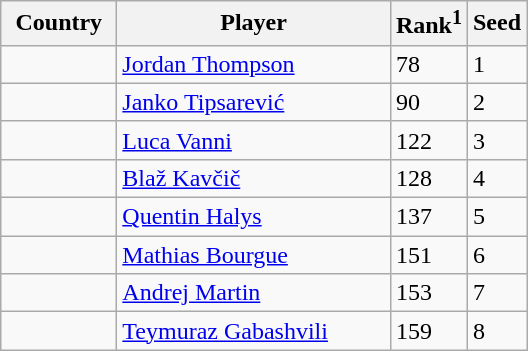<table class="sortable wikitable">
<tr>
<th width="70">Country</th>
<th width="175">Player</th>
<th>Rank<sup>1</sup></th>
<th>Seed</th>
</tr>
<tr>
<td></td>
<td><a href='#'>Jordan Thompson</a></td>
<td>78</td>
<td>1</td>
</tr>
<tr>
<td></td>
<td><a href='#'>Janko Tipsarević</a></td>
<td>90</td>
<td>2</td>
</tr>
<tr>
<td></td>
<td><a href='#'>Luca Vanni</a></td>
<td>122</td>
<td>3</td>
</tr>
<tr>
<td></td>
<td><a href='#'>Blaž Kavčič</a></td>
<td>128</td>
<td>4</td>
</tr>
<tr>
<td></td>
<td><a href='#'>Quentin Halys</a></td>
<td>137</td>
<td>5</td>
</tr>
<tr>
<td></td>
<td><a href='#'>Mathias Bourgue</a></td>
<td>151</td>
<td>6</td>
</tr>
<tr>
<td></td>
<td><a href='#'>Andrej Martin</a></td>
<td>153</td>
<td>7</td>
</tr>
<tr>
<td></td>
<td><a href='#'>Teymuraz Gabashvili</a></td>
<td>159</td>
<td>8</td>
</tr>
</table>
